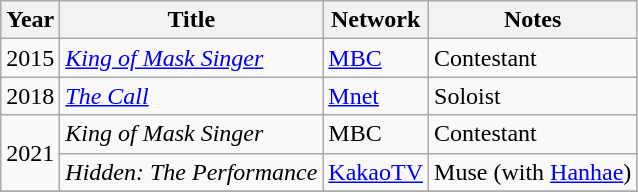<table class="wikitable">
<tr style="text-align:center;">
<th>Year</th>
<th>Title</th>
<th>Network</th>
<th>Notes</th>
</tr>
<tr>
<td>2015</td>
<td><em><a href='#'>King of Mask Singer</a></em></td>
<td><a href='#'>MBC</a></td>
<td>Contestant</td>
</tr>
<tr>
<td>2018</td>
<td><em><a href='#'>The Call</a></em></td>
<td><a href='#'>Mnet</a></td>
<td>Soloist</td>
</tr>
<tr>
<td rowspan="2">2021</td>
<td><em>King of Mask Singer</em></td>
<td>MBC</td>
<td>Contestant</td>
</tr>
<tr>
<td><em>Hidden: The Performance</em></td>
<td><a href='#'>KakaoTV</a></td>
<td>Muse (with <a href='#'>Hanhae</a>)</td>
</tr>
<tr>
</tr>
</table>
